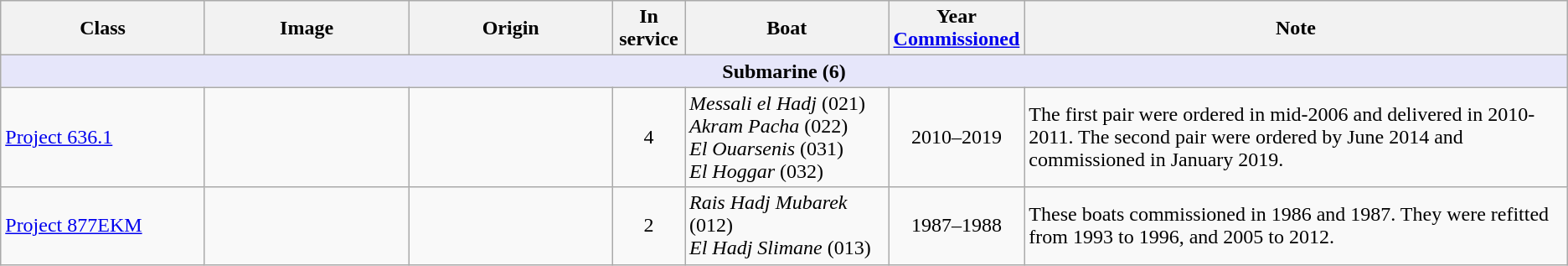<table class=wikitable>
<tr>
<th width="155" style="text-align:center;">Class</th>
<th width="155" style="text-align:center;">Image</th>
<th width="155" style="text-align:center;">Origin</th>
<th width="50" style="text-align:center;">In service</th>
<th width="155" style="text-align:center;">Boat</th>
<th style="text-align:center;">Year<br><a href='#'>Commissioned</a></th>
<th style="text-align:center;">Note</th>
</tr>
<tr>
<th colspan="7" style="background: lavender;">Submarine (6)</th>
</tr>
<tr>
<td><a href='#'>Project 636.1</a></td>
<td></td>
<td></td>
<td align="center">4</td>
<td><em>Messali el Hadj</em> (021)<br><em>Akram Pacha</em>  (022)<br><em>El Ouarsenis</em> (031)<br><em>El Hoggar</em> (032)</td>
<td align="center">2010–2019</td>
<td>The first pair were ordered in mid-2006 and delivered in 2010-2011. The second pair were ordered by June 2014 and commissioned in January 2019.</td>
</tr>
<tr>
<td><a href='#'>Project 877EKM</a></td>
<td></td>
<td></td>
<td align="center">2</td>
<td><em>Rais Hadj Mubarek</em> (012)<br><em>El Hadj Slimane</em> (013)</td>
<td align="center">1987–1988</td>
<td>These boats commissioned in 1986 and 1987. They were refitted from 1993 to 1996, and 2005 to 2012.</td>
</tr>
</table>
